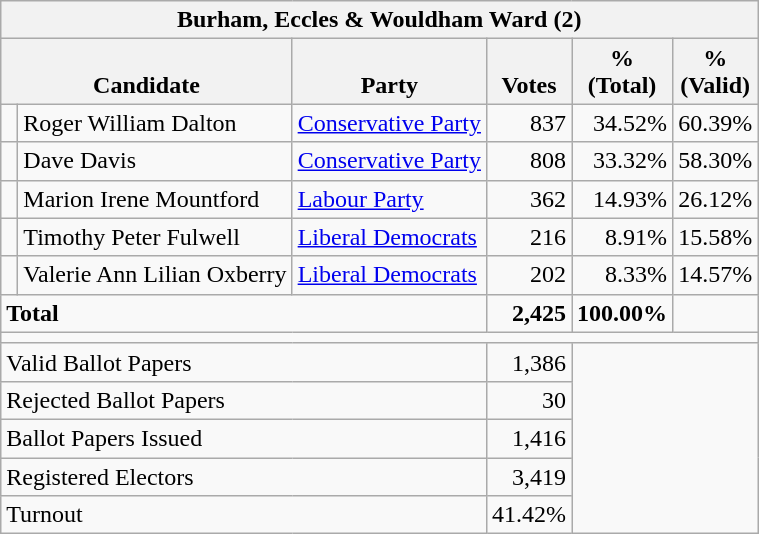<table class="wikitable" border="1" style="text-align:right; font-size:100%">
<tr>
<th align=center colspan=6>Burham, Eccles & Wouldham Ward (2)</th>
</tr>
<tr>
<th valign=bottom align=left colspan=2>Candidate</th>
<th valign=bottom align=left>Party</th>
<th valign=bottom align=center>Votes</th>
<th align=center>%<br>(Total)</th>
<th align=center>%<br>(Valid)</th>
</tr>
<tr>
<td bgcolor=> </td>
<td align=left>Roger William Dalton</td>
<td align=left><a href='#'>Conservative Party</a></td>
<td>837</td>
<td>34.52%</td>
<td>60.39%</td>
</tr>
<tr>
<td bgcolor=> </td>
<td align=left>Dave Davis</td>
<td align=left><a href='#'>Conservative Party</a></td>
<td>808</td>
<td>33.32%</td>
<td>58.30%</td>
</tr>
<tr>
<td bgcolor=> </td>
<td align=left>Marion Irene Mountford</td>
<td align=left><a href='#'>Labour Party</a></td>
<td>362</td>
<td>14.93%</td>
<td>26.12%</td>
</tr>
<tr>
<td bgcolor=> </td>
<td align=left>Timothy Peter Fulwell</td>
<td align=left><a href='#'>Liberal Democrats</a></td>
<td>216</td>
<td>8.91%</td>
<td>15.58%</td>
</tr>
<tr>
<td bgcolor=> </td>
<td align=left>Valerie Ann Lilian Oxberry</td>
<td align=left><a href='#'>Liberal Democrats</a></td>
<td>202</td>
<td>8.33%</td>
<td>14.57%</td>
</tr>
<tr>
<td align=left colspan=3><strong>Total</strong></td>
<td><strong>2,425</strong></td>
<td><strong>100.00%</strong></td>
<td></td>
</tr>
<tr>
<td align=left colspan=6></td>
</tr>
<tr>
<td align=left colspan=3>Valid Ballot Papers</td>
<td>1,386</td>
<td colspan=2 rowspan=5></td>
</tr>
<tr>
<td align=left colspan=3>Rejected Ballot Papers</td>
<td>30</td>
</tr>
<tr>
<td align=left colspan=3>Ballot Papers Issued</td>
<td>1,416</td>
</tr>
<tr>
<td align=left colspan=3>Registered Electors</td>
<td>3,419</td>
</tr>
<tr>
<td align=left colspan=3>Turnout</td>
<td>41.42%</td>
</tr>
</table>
